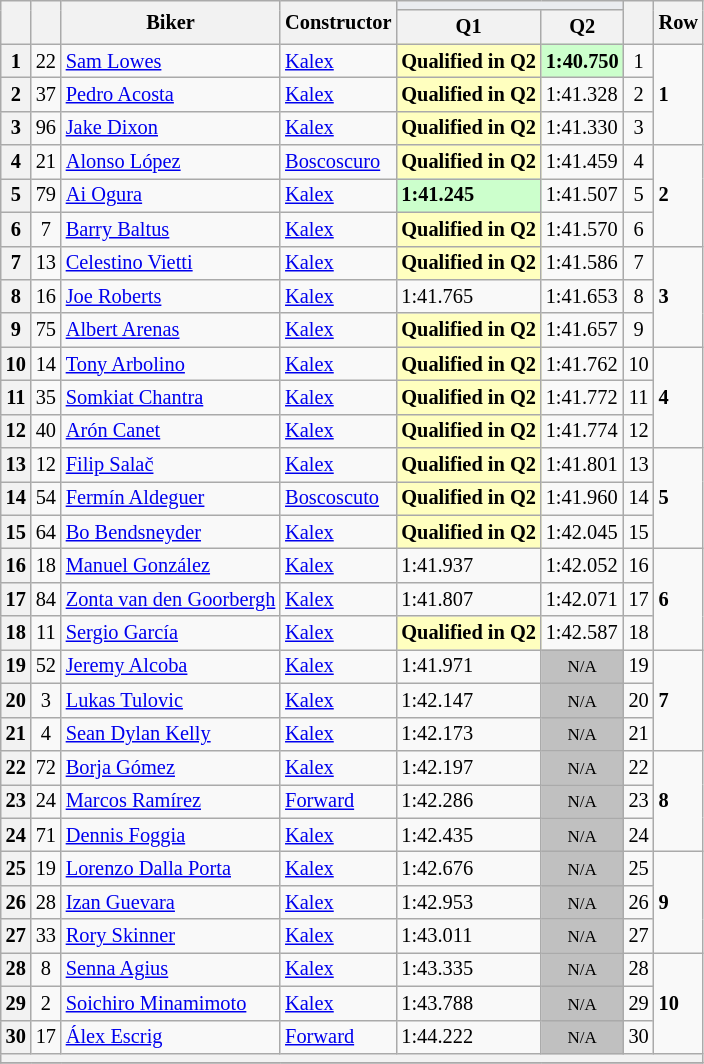<table class="wikitable sortable" style="font-size: 85%;">
<tr>
<th rowspan="2"></th>
<th rowspan="2"></th>
<th rowspan="2">Biker</th>
<th rowspan="2">Constructor</th>
<th colspan="2" style="background:#eaecf0; text-align:center;"></th>
<th rowspan="2"></th>
<th rowspan="2">Row</th>
</tr>
<tr>
<th scope="col">Q1</th>
<th scope="col">Q2</th>
</tr>
<tr>
<th scope="row">1</th>
<td align="center">22</td>
<td> <a href='#'>Sam Lowes</a></td>
<td><a href='#'>Kalex</a></td>
<td style="background:#ffffbf;"><strong>Qualified in Q2</strong></td>
<td style="background:#ccffcc;"><strong>1:40.750</strong></td>
<td align="center">1</td>
<td rowspan="3"><strong>1</strong></td>
</tr>
<tr>
<th scope="row">2</th>
<td align="center">37</td>
<td> <a href='#'>Pedro Acosta</a></td>
<td><a href='#'>Kalex</a></td>
<td style="background:#ffffbf;"><strong>Qualified in Q2</strong></td>
<td>1:41.328</td>
<td align="center">2</td>
</tr>
<tr>
<th scope="row">3</th>
<td align="center">96</td>
<td> <a href='#'>Jake Dixon</a></td>
<td><a href='#'>Kalex</a></td>
<td style="background:#ffffbf;"><strong>Qualified in Q2</strong></td>
<td>1:41.330</td>
<td align="center">3</td>
</tr>
<tr>
<th scope="row">4</th>
<td align="center">21</td>
<td> <a href='#'>Alonso López</a></td>
<td><a href='#'>Boscoscuro</a></td>
<td style="background:#ffffbf;"><strong>Qualified in Q2</strong></td>
<td>1:41.459</td>
<td align="center">4</td>
<td rowspan="3"><strong>2</strong></td>
</tr>
<tr>
<th scope="row">5</th>
<td align="center">79</td>
<td> <a href='#'>Ai Ogura</a></td>
<td><a href='#'>Kalex</a></td>
<td style="background:#ccffcc;"><strong>1:41.245</strong></td>
<td>1:41.507</td>
<td align="center">5</td>
</tr>
<tr>
<th scope="row">6</th>
<td align="center">7</td>
<td> <a href='#'>Barry Baltus</a></td>
<td><a href='#'>Kalex</a></td>
<td style="background:#ffffbf;"><strong>Qualified in Q2</strong></td>
<td>1:41.570</td>
<td align="center">6</td>
</tr>
<tr>
<th scope="row">7</th>
<td align="center">13</td>
<td> <a href='#'>Celestino Vietti</a></td>
<td><a href='#'>Kalex</a></td>
<td style="background:#ffffbf;"><strong>Qualified in Q2</strong></td>
<td>1:41.586</td>
<td align="center">7</td>
<td rowspan="3"><strong>3</strong></td>
</tr>
<tr>
<th scope="row">8</th>
<td align="center">16</td>
<td> <a href='#'>Joe Roberts</a></td>
<td><a href='#'>Kalex</a></td>
<td>1:41.765</td>
<td>1:41.653</td>
<td align="center">8</td>
</tr>
<tr>
<th scope="row">9</th>
<td align="center">75</td>
<td> <a href='#'>Albert Arenas</a></td>
<td><a href='#'>Kalex</a></td>
<td style="background:#ffffbf;"><strong>Qualified in Q2</strong></td>
<td>1:41.657</td>
<td align="center">9</td>
</tr>
<tr>
<th scope="row">10</th>
<td align="center">14</td>
<td> <a href='#'>Tony Arbolino</a></td>
<td><a href='#'>Kalex</a></td>
<td style="background:#ffffbf;"><strong>Qualified in Q2</strong></td>
<td>1:41.762</td>
<td align="center">10</td>
<td rowspan="3"><strong>4</strong></td>
</tr>
<tr>
<th scope="row">11</th>
<td align="center">35</td>
<td> <a href='#'>Somkiat Chantra</a></td>
<td><a href='#'>Kalex</a></td>
<td style="background:#ffffbf;"><strong>Qualified in Q2</strong></td>
<td>1:41.772</td>
<td align="center">11</td>
</tr>
<tr>
<th scope="row">12</th>
<td align="center">40</td>
<td> <a href='#'>Arón Canet</a></td>
<td><a href='#'>Kalex</a></td>
<td style="background:#ffffbf;"><strong>Qualified in Q2</strong></td>
<td>1:41.774</td>
<td align="center">12</td>
</tr>
<tr>
<th scope="row">13</th>
<td align="center">12</td>
<td> <a href='#'>Filip Salač</a></td>
<td><a href='#'>Kalex</a></td>
<td style="background:#ffffbf;"><strong>Qualified in Q2</strong></td>
<td>1:41.801</td>
<td align="center">13</td>
<td rowspan="3"><strong>5</strong></td>
</tr>
<tr>
<th scope="row">14</th>
<td align="center">54</td>
<td> <a href='#'>Fermín Aldeguer</a></td>
<td><a href='#'>Boscoscuto</a></td>
<td style="background:#ffffbf;"><strong>Qualified in Q2</strong></td>
<td>1:41.960</td>
<td align="center">14</td>
</tr>
<tr>
<th scope="row">15</th>
<td align="center">64</td>
<td> <a href='#'>Bo Bendsneyder</a></td>
<td><a href='#'>Kalex</a></td>
<td style="background:#ffffbf;"><strong>Qualified in Q2</strong></td>
<td>1:42.045</td>
<td align="center">15</td>
</tr>
<tr>
<th scope="row">16</th>
<td align="center">18</td>
<td> <a href='#'>Manuel González</a></td>
<td><a href='#'>Kalex</a></td>
<td>1:41.937</td>
<td>1:42.052</td>
<td align="center">16</td>
<td rowspan="3"><strong>6</strong></td>
</tr>
<tr>
<th scope="row">17</th>
<td align="center">84</td>
<td> <a href='#'>Zonta van den Goorbergh</a></td>
<td><a href='#'>Kalex</a></td>
<td>1:41.807</td>
<td>1:42.071</td>
<td align="center">17</td>
</tr>
<tr>
<th scope="row">18</th>
<td align="center">11</td>
<td> <a href='#'>Sergio García</a></td>
<td><a href='#'>Kalex</a></td>
<td style="background:#ffffbf;"><strong>Qualified in Q2</strong></td>
<td>1:42.587</td>
<td align="center">18</td>
</tr>
<tr>
<th scope="row">19</th>
<td align="center">52</td>
<td> <a href='#'>Jeremy Alcoba</a></td>
<td><a href='#'>Kalex</a></td>
<td>1:41.971</td>
<td style="background: silver" align="center" data-sort-value="19"><small>N/A</small></td>
<td align="center">19</td>
<td rowspan="3"><strong>7</strong></td>
</tr>
<tr>
<th scope="row">20</th>
<td align="center">3</td>
<td> <a href='#'>Lukas Tulovic</a></td>
<td><a href='#'>Kalex</a></td>
<td>1:42.147</td>
<td style="background: silver" align="center" data-sort-value="20"><small>N/A</small></td>
<td align="center">20</td>
</tr>
<tr>
<th scope="row">21</th>
<td align="center">4</td>
<td> <a href='#'>Sean Dylan Kelly</a></td>
<td><a href='#'>Kalex</a></td>
<td>1:42.173</td>
<td style="background: silver" align="center" data-sort-value="21"><small>N/A</small></td>
<td align="center">21</td>
</tr>
<tr>
<th scope="row">22</th>
<td align="center">72</td>
<td> <a href='#'>Borja Gómez</a></td>
<td><a href='#'>Kalex</a></td>
<td>1:42.197</td>
<td style="background: silver" align="center" data-sort-value="22"><small>N/A</small></td>
<td align="center">22</td>
<td rowspan="3"><strong>8</strong></td>
</tr>
<tr>
<th scope="row">23</th>
<td align="center">24</td>
<td> <a href='#'>Marcos Ramírez</a></td>
<td><a href='#'>Forward</a></td>
<td>1:42.286</td>
<td style="background: silver" align="center" data-sort-value="23"><small>N/A</small></td>
<td align="center">23</td>
</tr>
<tr>
<th scope="row">24</th>
<td align="center">71</td>
<td> <a href='#'>Dennis Foggia</a></td>
<td><a href='#'>Kalex</a></td>
<td>1:42.435</td>
<td style="background: silver" align="center" data-sort-value="24"><small>N/A</small></td>
<td align="center">24</td>
</tr>
<tr>
<th scope="row">25</th>
<td align="center">19</td>
<td> <a href='#'>Lorenzo Dalla Porta</a></td>
<td><a href='#'>Kalex</a></td>
<td>1:42.676</td>
<td style="background: silver" align="center" data-sort-value="25"><small>N/A</small></td>
<td align="center">25</td>
<td rowspan="3"><strong>9</strong></td>
</tr>
<tr>
<th scope="row">26</th>
<td align="center">28</td>
<td> <a href='#'>Izan Guevara</a></td>
<td><a href='#'>Kalex</a></td>
<td>1:42.953</td>
<td style="background: silver" align="center" data-sort-value="26"><small>N/A</small></td>
<td align="center">26</td>
</tr>
<tr>
<th scope="row">27</th>
<td align="center">33</td>
<td> <a href='#'>Rory Skinner</a></td>
<td><a href='#'>Kalex</a></td>
<td>1:43.011</td>
<td style="background: silver" align="center" data-sort-value="27"><small>N/A</small></td>
<td align="center">27</td>
</tr>
<tr>
<th scope="row">28</th>
<td align="center">8</td>
<td> <a href='#'>Senna Agius</a></td>
<td><a href='#'>Kalex</a></td>
<td>1:43.335</td>
<td style="background: silver" align="center" data-sort-value="28"><small>N/A</small></td>
<td align="center">28</td>
<td rowspan="3"><strong>10</strong></td>
</tr>
<tr>
<th scope="row">29</th>
<td align="center">2</td>
<td> <a href='#'>Soichiro Minamimoto</a></td>
<td><a href='#'>Kalex</a></td>
<td>1:43.788</td>
<td style="background: silver" align="center" data-sort-value="29"><small>N/A</small></td>
<td align="center">29</td>
</tr>
<tr>
<th scope="row">30</th>
<td align="center">17</td>
<td> <a href='#'>Álex Escrig</a></td>
<td><a href='#'>Forward</a></td>
<td>1:44.222</td>
<td style="background: silver" align="center" data-sort-value="30"><small>N/A</small></td>
<td align="center">30</td>
</tr>
<tr>
<th colspan="8"></th>
</tr>
<tr>
</tr>
</table>
